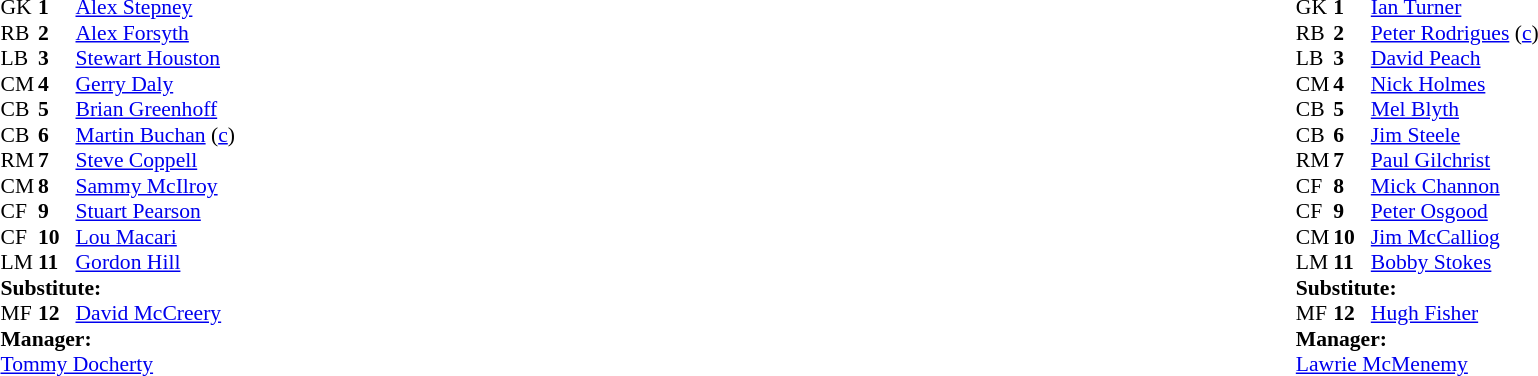<table width="100%">
<tr>
<td valign="top" width="50%"><br><table style="font-size: 90%" cellspacing="0" cellpadding="0">
<tr>
<td colspan="4"></td>
</tr>
<tr>
<th width="25"></th>
<th width="25"></th>
</tr>
<tr>
<td>GK</td>
<td><strong>1</strong></td>
<td> <a href='#'>Alex Stepney</a></td>
</tr>
<tr>
<td>RB</td>
<td><strong>2</strong></td>
<td> <a href='#'>Alex Forsyth</a></td>
</tr>
<tr>
<td>LB</td>
<td><strong>3</strong></td>
<td> <a href='#'>Stewart Houston</a></td>
</tr>
<tr>
<td>CM</td>
<td><strong>4</strong></td>
<td> <a href='#'>Gerry Daly</a></td>
</tr>
<tr>
<td>CB</td>
<td><strong>5</strong></td>
<td> <a href='#'>Brian Greenhoff</a></td>
</tr>
<tr>
<td>CB</td>
<td><strong>6</strong></td>
<td> <a href='#'>Martin Buchan</a> (<a href='#'>c</a>)</td>
</tr>
<tr>
<td>RM</td>
<td><strong>7</strong></td>
<td> <a href='#'>Steve Coppell</a></td>
</tr>
<tr>
<td>CM</td>
<td><strong>8</strong></td>
<td> <a href='#'>Sammy McIlroy</a></td>
</tr>
<tr>
<td>CF</td>
<td><strong>9</strong></td>
<td> <a href='#'>Stuart Pearson</a></td>
</tr>
<tr>
<td>CF</td>
<td><strong>10</strong></td>
<td> <a href='#'>Lou Macari</a></td>
</tr>
<tr>
<td>LM</td>
<td><strong>11</strong></td>
<td> <a href='#'>Gordon Hill</a></td>
<td></td>
<td></td>
</tr>
<tr>
<td colspan=4><strong>Substitute:</strong></td>
</tr>
<tr>
<td>MF</td>
<td><strong>12</strong></td>
<td> <a href='#'>David McCreery</a></td>
<td></td>
<td></td>
</tr>
<tr>
<td colspan=4><strong>Manager:</strong></td>
</tr>
<tr>
<td colspan="4"> <a href='#'>Tommy Docherty</a></td>
</tr>
</table>
</td>
<td valign="top" width="50%"><br><table style="font-size: 90%" cellspacing="0" cellpadding="0" align=center>
<tr>
<td colspan="4"></td>
</tr>
<tr>
<th width="25"></th>
<th width="25"></th>
</tr>
<tr>
<td>GK</td>
<td><strong>1</strong></td>
<td> <a href='#'>Ian Turner</a></td>
</tr>
<tr>
<td>RB</td>
<td><strong>2</strong></td>
<td> <a href='#'>Peter Rodrigues</a> (<a href='#'>c</a>)</td>
</tr>
<tr>
<td>LB</td>
<td><strong>3</strong></td>
<td> <a href='#'>David Peach</a></td>
</tr>
<tr>
<td>CM</td>
<td><strong>4</strong></td>
<td> <a href='#'>Nick Holmes</a></td>
</tr>
<tr>
<td>CB</td>
<td><strong>5</strong></td>
<td> <a href='#'>Mel Blyth</a></td>
</tr>
<tr>
<td>CB</td>
<td><strong>6</strong></td>
<td> <a href='#'>Jim Steele</a></td>
</tr>
<tr>
<td>RM</td>
<td><strong>7</strong></td>
<td> <a href='#'>Paul Gilchrist</a></td>
</tr>
<tr>
<td>CF</td>
<td><strong>8</strong></td>
<td> <a href='#'>Mick Channon</a></td>
</tr>
<tr>
<td>CF</td>
<td><strong>9</strong></td>
<td> <a href='#'>Peter Osgood</a></td>
</tr>
<tr>
<td>CM</td>
<td><strong>10</strong></td>
<td> <a href='#'>Jim McCalliog</a></td>
</tr>
<tr>
<td>LM</td>
<td><strong>11</strong></td>
<td> <a href='#'>Bobby Stokes</a></td>
</tr>
<tr>
<td colspan=4><strong>Substitute:</strong></td>
</tr>
<tr>
<td>MF</td>
<td><strong>12</strong></td>
<td> <a href='#'>Hugh Fisher</a></td>
</tr>
<tr>
<td colspan=4><strong>Manager:</strong></td>
</tr>
<tr>
<td colspan="4"> <a href='#'>Lawrie McMenemy</a></td>
</tr>
</table>
</td>
</tr>
</table>
